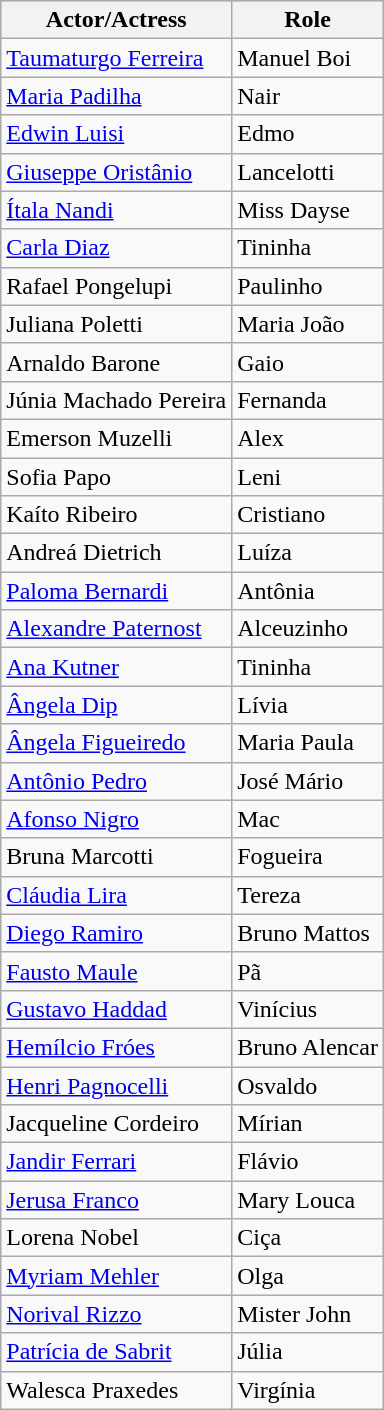<table class="wikitable soratble">
<tr bgcolor="#CCCCCC">
<th>Actor/Actress</th>
<th>Role</th>
</tr>
<tr>
<td><a href='#'>Taumaturgo Ferreira</a></td>
<td>Manuel Boi</td>
</tr>
<tr>
<td><a href='#'>Maria Padilha</a></td>
<td>Nair</td>
</tr>
<tr>
<td><a href='#'>Edwin Luisi</a></td>
<td>Edmo</td>
</tr>
<tr>
<td><a href='#'>Giuseppe Oristânio</a></td>
<td>Lancelotti</td>
</tr>
<tr>
<td><a href='#'>Ítala Nandi</a></td>
<td>Miss Dayse</td>
</tr>
<tr>
<td><a href='#'>Carla Diaz</a></td>
<td>Tininha</td>
</tr>
<tr>
<td>Rafael Pongelupi</td>
<td>Paulinho</td>
</tr>
<tr>
<td>Juliana Poletti</td>
<td>Maria João</td>
</tr>
<tr>
<td>Arnaldo Barone</td>
<td>Gaio</td>
</tr>
<tr>
<td>Júnia Machado Pereira</td>
<td>Fernanda</td>
</tr>
<tr>
<td>Emerson Muzelli</td>
<td>Alex</td>
</tr>
<tr>
<td>Sofia Papo</td>
<td>Leni</td>
</tr>
<tr>
<td>Kaíto Ribeiro</td>
<td>Cristiano</td>
</tr>
<tr>
<td>Andreá Dietrich</td>
<td>Luíza</td>
</tr>
<tr>
<td><a href='#'>Paloma Bernardi</a></td>
<td>Antônia</td>
</tr>
<tr>
<td><a href='#'>Alexandre Paternost</a></td>
<td>Alceuzinho</td>
</tr>
<tr>
<td><a href='#'>Ana Kutner</a></td>
<td>Tininha</td>
</tr>
<tr>
<td><a href='#'>Ângela Dip</a></td>
<td>Lívia</td>
</tr>
<tr>
<td><a href='#'>Ângela Figueiredo</a></td>
<td>Maria Paula</td>
</tr>
<tr>
<td><a href='#'>Antônio Pedro</a></td>
<td>José Mário</td>
</tr>
<tr>
<td><a href='#'>Afonso Nigro</a></td>
<td>Mac</td>
</tr>
<tr>
<td>Bruna Marcotti</td>
<td>Fogueira</td>
</tr>
<tr>
<td><a href='#'>Cláudia Lira</a></td>
<td>Tereza</td>
</tr>
<tr>
<td><a href='#'>Diego Ramiro</a></td>
<td>Bruno Mattos</td>
</tr>
<tr>
<td><a href='#'>Fausto Maule</a></td>
<td>Pã</td>
</tr>
<tr>
<td><a href='#'>Gustavo Haddad</a></td>
<td>Vinícius</td>
</tr>
<tr>
<td><a href='#'>Hemílcio Fróes</a></td>
<td>Bruno Alencar</td>
</tr>
<tr>
<td><a href='#'>Henri Pagnocelli</a></td>
<td>Osvaldo</td>
</tr>
<tr>
<td>Jacqueline Cordeiro</td>
<td>Mírian</td>
</tr>
<tr>
<td><a href='#'>Jandir Ferrari</a></td>
<td>Flávio</td>
</tr>
<tr>
<td><a href='#'>Jerusa Franco</a></td>
<td>Mary Louca</td>
</tr>
<tr>
<td>Lorena Nobel</td>
<td>Ciça</td>
</tr>
<tr>
<td><a href='#'>Myriam Mehler</a></td>
<td>Olga</td>
</tr>
<tr>
<td><a href='#'>Norival Rizzo</a></td>
<td>Mister John</td>
</tr>
<tr>
<td><a href='#'>Patrícia de Sabrit</a></td>
<td>Júlia</td>
</tr>
<tr>
<td>Walesca Praxedes</td>
<td>Virgínia</td>
</tr>
</table>
